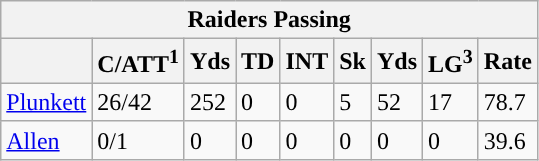<table class="wikitable">
<tr>
<th colspan="9">Raiders Passing</th>
</tr>
<tr>
<th></th>
<th>C/ATT<sup>1</sup></th>
<th>Yds</th>
<th>TD</th>
<th>INT</th>
<th>Sk</th>
<th>Yds</th>
<th>LG<sup>3</sup></th>
<th>Rate</th>
</tr>
<tr>
<td><a href='#'>Plunkett</a></td>
<td>26/42</td>
<td>252</td>
<td>0</td>
<td>0</td>
<td>5</td>
<td>52</td>
<td>17</td>
<td>78.7</td>
</tr>
<tr>
<td><a href='#'>Allen</a></td>
<td>0/1</td>
<td>0</td>
<td>0</td>
<td>0</td>
<td>0</td>
<td>0</td>
<td>0</td>
<td>39.6</td>
</tr>
</table>
